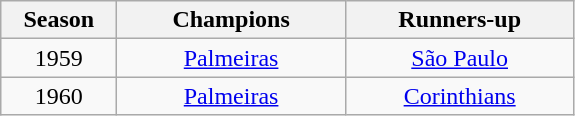<table class="wikitable" style="text-align:center; margin-left:1em;">
<tr>
<th style="width:70px">Season</th>
<th style="width:145px">Champions</th>
<th style="width:145px">Runners-up</th>
</tr>
<tr>
<td>1959</td>
<td><a href='#'>Palmeiras</a></td>
<td><a href='#'>São Paulo</a></td>
</tr>
<tr>
<td>1960</td>
<td><a href='#'>Palmeiras</a></td>
<td><a href='#'>Corinthians</a></td>
</tr>
</table>
